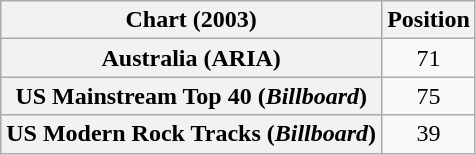<table class="wikitable sortable plainrowheaders" style="text-align:center">
<tr>
<th>Chart (2003)</th>
<th>Position</th>
</tr>
<tr>
<th scope="row">Australia (ARIA)</th>
<td>71</td>
</tr>
<tr>
<th scope="row">US Mainstream Top 40 (<em>Billboard</em>)</th>
<td>75</td>
</tr>
<tr>
<th scope="row">US Modern Rock Tracks (<em>Billboard</em>)</th>
<td>39</td>
</tr>
</table>
